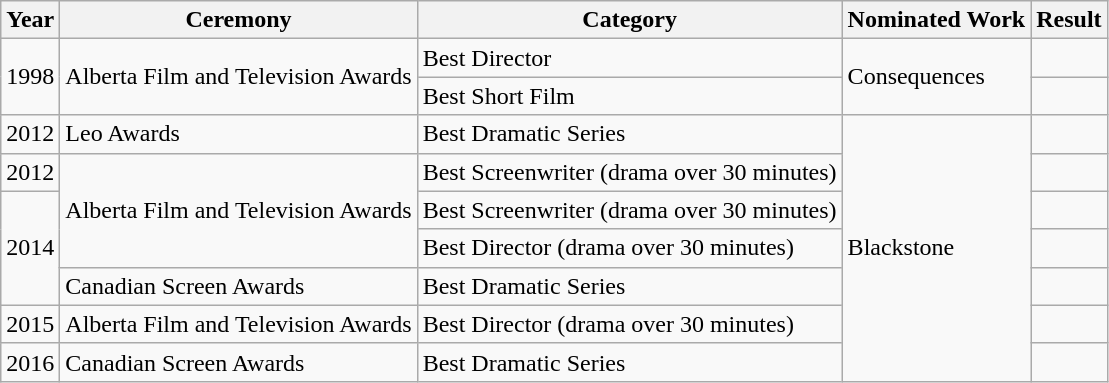<table class="wikitable">
<tr>
<th>Year</th>
<th>Ceremony</th>
<th>Category</th>
<th>Nominated Work</th>
<th>Result</th>
</tr>
<tr>
<td rowspan="2">1998</td>
<td rowspan="2">Alberta Film and Television Awards</td>
<td>Best Director</td>
<td rowspan="2">Consequences</td>
<td></td>
</tr>
<tr>
<td>Best Short Film</td>
<td></td>
</tr>
<tr>
<td>2012</td>
<td>Leo Awards</td>
<td>Best Dramatic Series</td>
<td rowspan="7">Blackstone</td>
<td></td>
</tr>
<tr>
<td>2012</td>
<td rowspan="3">Alberta Film and Television Awards</td>
<td>Best Screenwriter (drama over 30 minutes)</td>
<td></td>
</tr>
<tr>
<td rowspan="3">2014</td>
<td>Best Screenwriter (drama over 30 minutes)</td>
<td></td>
</tr>
<tr>
<td>Best Director (drama over 30 minutes)</td>
<td></td>
</tr>
<tr>
<td>Canadian Screen Awards</td>
<td>Best Dramatic Series</td>
<td></td>
</tr>
<tr>
<td>2015</td>
<td>Alberta Film and Television Awards</td>
<td>Best Director (drama over 30 minutes)</td>
<td></td>
</tr>
<tr>
<td>2016</td>
<td>Canadian Screen Awards</td>
<td>Best Dramatic Series</td>
<td></td>
</tr>
</table>
